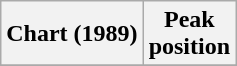<table class="wikitable sortable plainrowheaders" style="text-align:center">
<tr>
<th scope="col">Chart (1989)</th>
<th scope="col">Peak<br>position</th>
</tr>
<tr>
</tr>
</table>
